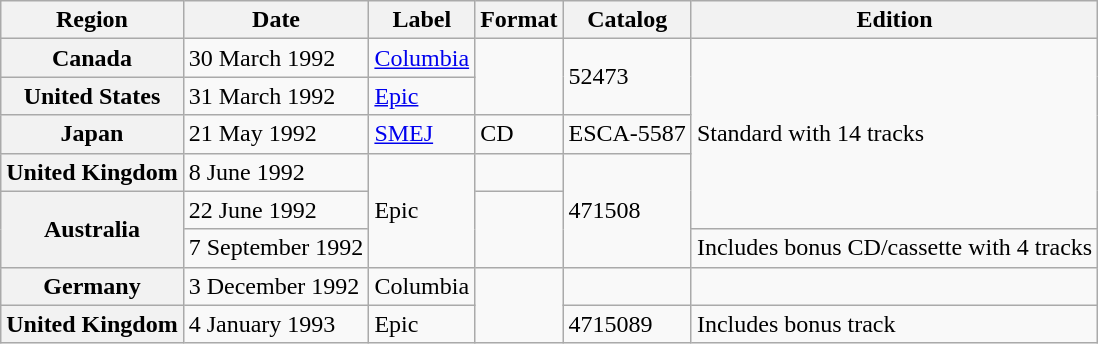<table class="wikitable plainrowheaders">
<tr>
<th>Region</th>
<th>Date</th>
<th>Label</th>
<th>Format</th>
<th>Catalog</th>
<th>Edition</th>
</tr>
<tr>
<th scope="row">Canada</th>
<td>30 March 1992</td>
<td><a href='#'>Columbia</a></td>
<td rowspan="2"></td>
<td rowspan="2">52473</td>
<td rowspan="5">Standard with 14 tracks</td>
</tr>
<tr>
<th scope="row">United States</th>
<td>31 March 1992</td>
<td><a href='#'>Epic</a></td>
</tr>
<tr>
<th scope="row">Japan</th>
<td>21 May 1992</td>
<td><a href='#'>SMEJ</a></td>
<td>CD</td>
<td>ESCA-5587</td>
</tr>
<tr>
<th scope="row">United Kingdom</th>
<td>8 June 1992</td>
<td rowspan="3">Epic</td>
<td></td>
<td rowspan="3">471508</td>
</tr>
<tr>
<th scope="row" rowspan="2">Australia</th>
<td>22 June 1992</td>
<td rowspan="2"></td>
</tr>
<tr>
<td>7 September 1992</td>
<td>Includes bonus CD/cassette with 4 tracks</td>
</tr>
<tr>
<th scope="row">Germany</th>
<td>3 December 1992</td>
<td>Columbia</td>
<td rowspan="2"></td>
<td></td>
<td></td>
</tr>
<tr>
<th scope="row">United Kingdom</th>
<td>4 January 1993</td>
<td>Epic</td>
<td>4715089</td>
<td>Includes bonus track</td>
</tr>
</table>
